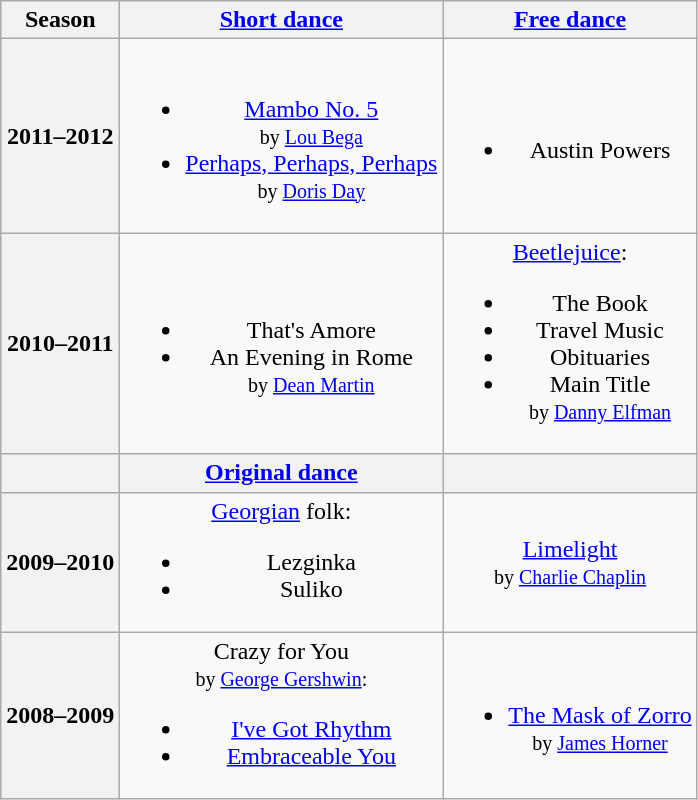<table class="wikitable" style="text-align:center">
<tr>
<th>Season</th>
<th><a href='#'>Short dance</a></th>
<th><a href='#'>Free dance</a></th>
</tr>
<tr>
<th>2011–2012 <br> </th>
<td><br><ul><li><a href='#'>Mambo No. 5</a> <br><small> by <a href='#'>Lou Bega</a> </small></li><li><a href='#'>Perhaps, Perhaps, Perhaps</a> <br><small> by <a href='#'>Doris Day</a> </small></li></ul></td>
<td><br><ul><li>Austin Powers</li></ul></td>
</tr>
<tr>
<th>2010–2011 <br> </th>
<td><br><ul><li>That's Amore</li><li>An Evening in Rome <br><small> by <a href='#'>Dean Martin</a> </small></li></ul></td>
<td><a href='#'>Beetlejuice</a>:<br><ul><li>The Book</li><li>Travel Music</li><li>Obituaries</li><li>Main Title <br><small>by <a href='#'>Danny Elfman</a></small></li></ul></td>
</tr>
<tr>
<th></th>
<th><a href='#'>Original dance</a></th>
<th></th>
</tr>
<tr>
<th>2009–2010 <br> </th>
<td><a href='#'>Georgian</a> folk:<br><ul><li>Lezginka</li><li>Suliko</li></ul></td>
<td><a href='#'>Limelight</a> <br><small> by <a href='#'>Charlie Chaplin</a> </small></td>
</tr>
<tr>
<th>2008–2009 <br> </th>
<td>Crazy for You <br><small> by <a href='#'>George Gershwin</a>: </small><br><ul><li><a href='#'>I've Got Rhythm</a></li><li><a href='#'>Embraceable You</a></li></ul></td>
<td><br><ul><li><a href='#'>The Mask of Zorro</a> <br><small> by <a href='#'>James Horner</a> </small></li></ul></td>
</tr>
</table>
